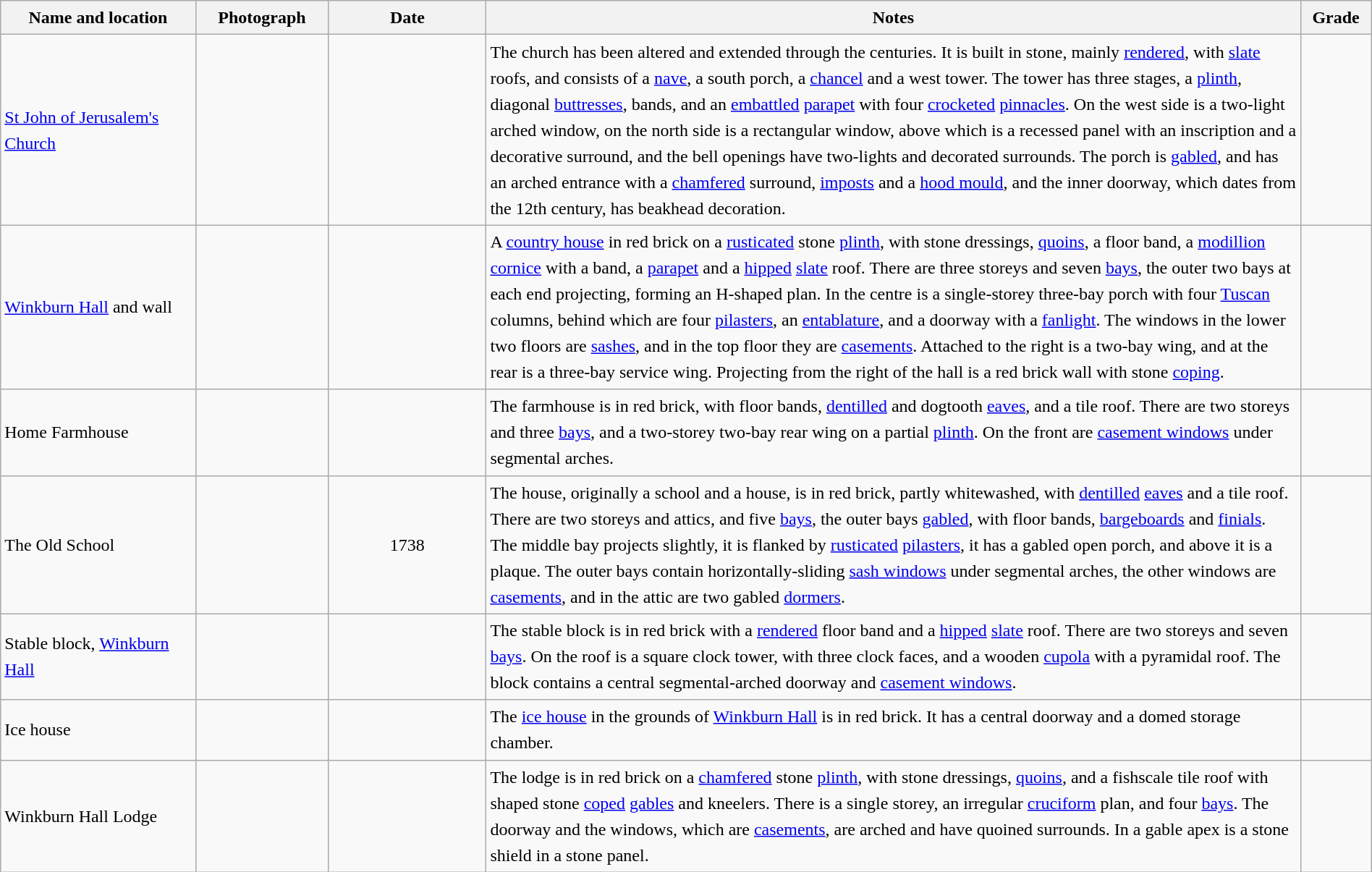<table class="wikitable sortable plainrowheaders" style="width:100%; border:0px; text-align:left; line-height:150%">
<tr>
<th scope="col"  style="width:150px">Name and location</th>
<th scope="col"  style="width:100px" class="unsortable">Photograph</th>
<th scope="col"  style="width:120px">Date</th>
<th scope="col"  style="width:650px" class="unsortable">Notes</th>
<th scope="col"  style="width:50px">Grade</th>
</tr>
<tr>
<td><a href='#'>St John of Jerusalem's Church</a><br><small></small></td>
<td></td>
<td align="center"></td>
<td>The church has been altered and extended through the centuries.  It is built in stone, mainly <a href='#'>rendered</a>, with <a href='#'>slate</a> roofs, and consists of a <a href='#'>nave</a>, a south porch, a <a href='#'>chancel</a> and a west tower.  The tower has three stages, a <a href='#'>plinth</a>, diagonal <a href='#'>buttresses</a>, bands, and an <a href='#'>embattled</a> <a href='#'>parapet</a> with four <a href='#'>crocketed</a> <a href='#'>pinnacles</a>.  On the west side is a two-light arched window, on the north side is a rectangular window, above which is a recessed panel with an inscription and a decorative surround, and the bell openings have two-lights and decorated surrounds.  The porch is <a href='#'>gabled</a>, and has an arched entrance with a <a href='#'>chamfered</a> surround, <a href='#'>imposts</a> and a <a href='#'>hood mould</a>, and the inner doorway, which dates from the 12th century, has beakhead decoration.</td>
<td align="center" ></td>
</tr>
<tr>
<td><a href='#'>Winkburn Hall</a> and wall<br><small></small></td>
<td></td>
<td align="center"></td>
<td>A <a href='#'>country house</a> in red brick on a <a href='#'>rusticated</a> stone <a href='#'>plinth</a>, with stone dressings, <a href='#'>quoins</a>, a floor band, a <a href='#'>modillion</a> <a href='#'>cornice</a> with a band, a <a href='#'>parapet</a> and a <a href='#'>hipped</a> <a href='#'>slate</a> roof.  There are three storeys and seven <a href='#'>bays</a>, the outer two bays at each end projecting, forming an H-shaped plan.  In the centre is a single-storey three-bay porch with four <a href='#'>Tuscan</a> columns, behind which are four <a href='#'>pilasters</a>, an <a href='#'>entablature</a>, and a doorway with a <a href='#'>fanlight</a>.  The windows in the lower two floors are <a href='#'>sashes</a>, and in the top floor they are <a href='#'>casements</a>.  Attached to the right is a two-bay wing, and at the rear is a three-bay service wing.  Projecting from the right of the hall is a red brick wall with stone <a href='#'>coping</a>.</td>
<td align="center" ></td>
</tr>
<tr>
<td>Home Farmhouse<br><small></small></td>
<td></td>
<td align="center"></td>
<td>The farmhouse is in red brick, with floor bands, <a href='#'>dentilled</a> and dogtooth <a href='#'>eaves</a>, and a tile roof.  There are two storeys and three <a href='#'>bays</a>, and a two-storey two-bay rear wing on a partial <a href='#'>plinth</a>.  On the front are <a href='#'>casement windows</a> under segmental arches.</td>
<td align="center" ></td>
</tr>
<tr>
<td>The Old School<br><small></small></td>
<td></td>
<td align="center">1738</td>
<td>The house, originally a school and a house, is in red brick, partly whitewashed, with <a href='#'>dentilled</a> <a href='#'>eaves</a> and a tile roof.  There are two storeys and attics, and five <a href='#'>bays</a>, the outer bays <a href='#'>gabled</a>, with floor bands, <a href='#'>bargeboards</a> and <a href='#'>finials</a>.  The middle bay projects slightly, it is flanked by <a href='#'>rusticated</a> <a href='#'>pilasters</a>, it has a gabled open porch, and above it is a plaque.  The outer bays contain horizontally-sliding <a href='#'>sash windows</a> under segmental arches, the other windows are <a href='#'>casements</a>, and in the attic are two gabled <a href='#'>dormers</a>.</td>
<td align="center" ></td>
</tr>
<tr>
<td>Stable block, <a href='#'>Winkburn Hall</a><br><small></small></td>
<td></td>
<td align="center"></td>
<td>The stable block is in red brick with a <a href='#'>rendered</a> floor band and a <a href='#'>hipped</a> <a href='#'>slate</a> roof.  There are two storeys and seven <a href='#'>bays</a>.  On the roof is a square clock tower, with three clock faces, and a wooden <a href='#'>cupola</a> with a pyramidal roof.  The block contains a central segmental-arched doorway and <a href='#'>casement windows</a>.</td>
<td align="center" ></td>
</tr>
<tr>
<td>Ice house<br><small></small></td>
<td></td>
<td align="center"></td>
<td>The <a href='#'>ice house</a> in the grounds of <a href='#'>Winkburn Hall</a> is in red brick.  It has a central doorway and a domed storage chamber.</td>
<td align="center" ></td>
</tr>
<tr>
<td>Winkburn Hall Lodge<br><small></small></td>
<td></td>
<td align="center"></td>
<td>The lodge is in red brick on a <a href='#'>chamfered</a> stone <a href='#'>plinth</a>, with stone dressings, <a href='#'>quoins</a>, and a fishscale tile roof with shaped stone <a href='#'>coped</a> <a href='#'>gables</a> and kneelers.  There is a single storey, an irregular <a href='#'>cruciform</a> plan, and four <a href='#'>bays</a>.  The doorway and the windows, which are <a href='#'>casements</a>, are arched and have quoined surrounds.  In a gable apex is a stone shield in a stone panel.</td>
<td align="center" ></td>
</tr>
<tr>
</tr>
</table>
